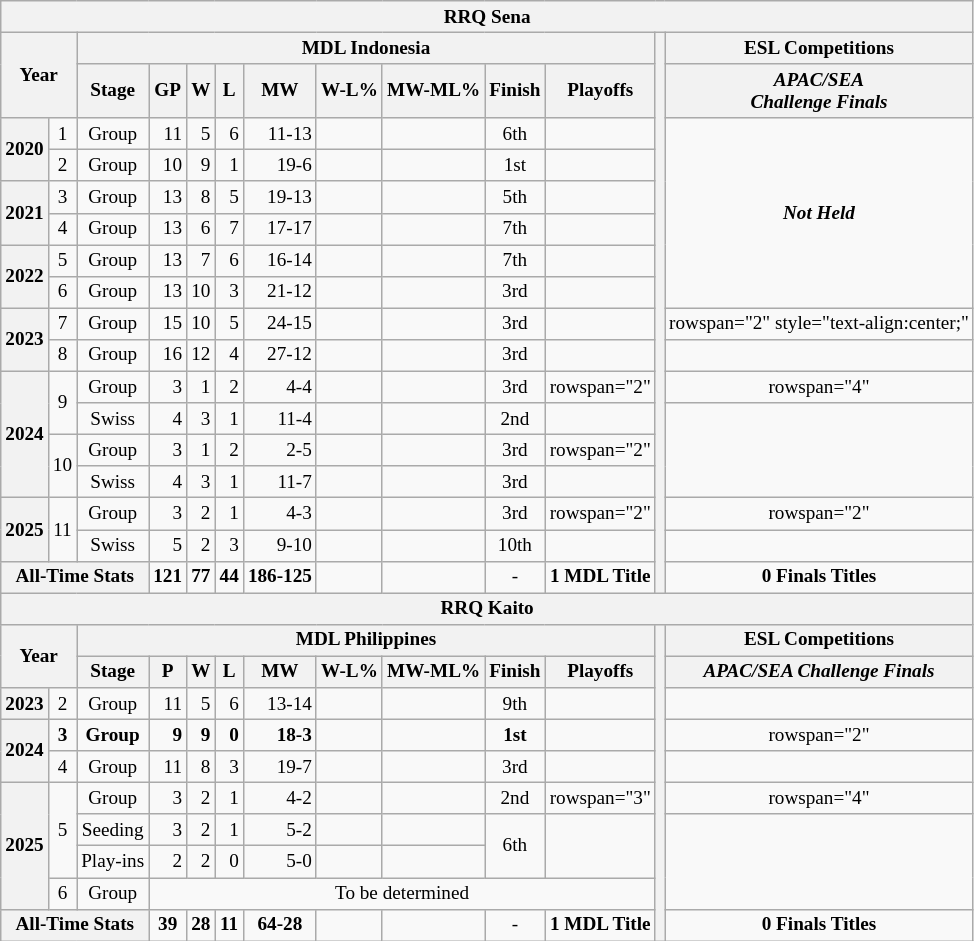<table class="wikitable" style="font-size:80%; text-align:center;">
<tr>
<th colspan="13"> RRQ Sena</th>
</tr>
<tr>
<th colspan="2" rowspan="2">Year</th>
<th colspan="9">MDL Indonesia</th>
<th rowspan="17"></th>
<th>ESL Competitions</th>
</tr>
<tr>
<th>Stage</th>
<th>GP</th>
<th>W</th>
<th>L</th>
<th>MW</th>
<th>W-L%</th>
<th>MW-ML%</th>
<th>Finish</th>
<th>Playoffs</th>
<th><em>APAC/SEA <br> Challenge Finals</em></th>
</tr>
<tr>
<th rowspan="2">2020</th>
<td>1</td>
<td style="text-align:center;">Group</td>
<td style="text-align:right;">11</td>
<td style="text-align:right;">5</td>
<td style="text-align:right;">6</td>
<td style="text-align:right;">11-13</td>
<td style="text-align:right;"></td>
<td style="text-align:right;"></td>
<td style="text-align:center;">6th</td>
<td></td>
<td rowspan="6" style="text-align:center;"><strong><em>Not Held</em></strong></td>
</tr>
<tr>
<td>2</td>
<td style="text-align:center;">Group</td>
<td style="text-align:right;">10</td>
<td style="text-align:right;">9</td>
<td style="text-align:right;">1</td>
<td style="text-align:right;">19-6</td>
<td style="text-align:right;"></td>
<td style="text-align:right;"></td>
<td style="text-align:center;">1st</td>
<td></td>
</tr>
<tr>
<th rowspan="2">2021</th>
<td>3</td>
<td style="text-align:center;">Group</td>
<td style="text-align:right;">13</td>
<td style="text-align:right;">8</td>
<td style="text-align:right;">5</td>
<td style="text-align:right;">19-13</td>
<td style="text-align:right;"></td>
<td style="text-align:right;"></td>
<td style="text-align:center;">5th</td>
<td></td>
</tr>
<tr>
<td>4</td>
<td style="text-align:center;">Group</td>
<td style="text-align:right;">13</td>
<td style="text-align:right;">6</td>
<td style="text-align:right;">7</td>
<td style="text-align:right;">17-17</td>
<td style="text-align:right;"></td>
<td style="text-align:right;"></td>
<td style="text-align:center;">7th</td>
<td></td>
</tr>
<tr>
<th rowspan="2">2022</th>
<td>5</td>
<td style="text-align:center;">Group</td>
<td style="text-align:right;">13</td>
<td style="text-align:right;">7</td>
<td style="text-align:right;">6</td>
<td style="text-align:right;">16-14</td>
<td style="text-align:right;"></td>
<td style="text-align:right;"></td>
<td style="text-align:center;">7th</td>
<td></td>
</tr>
<tr>
<td>6</td>
<td style="text-align:center;">Group</td>
<td style="text-align:right;">13</td>
<td style="text-align:right;">10</td>
<td style="text-align:right;">3</td>
<td style="text-align:right;">21-12</td>
<td style="text-align:right;"></td>
<td style="text-align:right;"></td>
<td style="text-align:center;">3rd</td>
<td></td>
</tr>
<tr>
<th rowspan="2">2023</th>
<td>7</td>
<td style="text-align:center;">Group</td>
<td style="text-align:right;">15</td>
<td style="text-align:right;">10</td>
<td style="text-align:right;">5</td>
<td style="text-align:right;">24-15</td>
<td style="text-align:right;"></td>
<td style="text-align:right;"></td>
<td style="text-align:center;">3rd</td>
<td></td>
<td>rowspan="2" style="text-align:center;" </td>
</tr>
<tr>
<td>8</td>
<td style="text-align:center;">Group</td>
<td style="text-align:right;">16</td>
<td style="text-align:right;">12</td>
<td style="text-align:right;">4</td>
<td style="text-align:right;">27-12</td>
<td style="text-align:right;"></td>
<td style="text-align:right;"></td>
<td style="text-align:center;">3rd</td>
<td></td>
</tr>
<tr>
<th rowspan="4">2024</th>
<td rowspan ="2">9</td>
<td style="text-align:center;">Group</td>
<td style="text-align:right;">3</td>
<td style="text-align:right;">1</td>
<td style="text-align:right;">2</td>
<td style="text-align:right;">4-4</td>
<td style="text-align:right;"></td>
<td style="text-align:right;"></td>
<td style="text-align:center;">3rd</td>
<td>rowspan="2" </td>
<td>rowspan="4" </td>
</tr>
<tr>
<td style="text-align:center;">Swiss</td>
<td style="text-align:right;">4</td>
<td style="text-align:right;">3</td>
<td style="text-align:right;">1</td>
<td style="text-align:right;">11-4</td>
<td style="text-align:right;"></td>
<td style="text-align:right;"></td>
<td style="text-align:center;">2nd</td>
</tr>
<tr>
<td rowspan ="2">10</td>
<td style="text-align:center;">Group</td>
<td style="text-align:right;">3</td>
<td style="text-align:right;">1</td>
<td style="text-align:right;">2</td>
<td style="text-align:right;">2-5</td>
<td style="text-align:right;"></td>
<td style="text-align:right;"></td>
<td style="text-align:center;">3rd</td>
<td>rowspan="2" </td>
</tr>
<tr>
<td style="text-align:center;">Swiss</td>
<td style="text-align:right;">4</td>
<td style="text-align:right;">3</td>
<td style="text-align:right;">1</td>
<td style="text-align:right;">11-7</td>
<td style="text-align:right;"></td>
<td style="text-align:right;"></td>
<td style="text-align:center;">3rd</td>
</tr>
<tr>
<th rowspan="2">2025</th>
<td rowspan="2">11</td>
<td style="text-align:center;">Group</td>
<td style="text-align:right;">3</td>
<td style="text-align:right;">2</td>
<td style="text-align:right;">1</td>
<td style="text-align:right;">4-3</td>
<td style="text-align:right;"></td>
<td style="text-align:right;"></td>
<td style="text-align:center;">3rd</td>
<td>rowspan="2" </td>
<td>rowspan="2" </td>
</tr>
<tr>
<td style="text-align:center;">Swiss</td>
<td style="text-align:right;">5</td>
<td style="text-align:right;">2</td>
<td style="text-align:right;">3</td>
<td style="text-align:right;">9-10</td>
<td style="text-align:right;"></td>
<td style="text-align:right;"></td>
<td style="text-align:center;">10th</td>
</tr>
<tr>
<th colspan="3">All-Time Stats</th>
<td><strong>121</strong></td>
<td><strong>77</strong></td>
<td><strong>44</strong></td>
<td><strong>186-125</strong></td>
<td></td>
<td></td>
<td>-</td>
<td style="text-align:center;"><strong>1 MDL Title</strong></td>
<td style="text-align:center;"><strong>0 Finals Titles</strong></td>
</tr>
<tr>
<th colspan="13"> RRQ Kaito</th>
</tr>
<tr>
<th colspan="2" rowspan="2">Year</th>
<th colspan="9">MDL Philippines</th>
<th rowspan="10"></th>
<th>ESL Competitions</th>
</tr>
<tr>
<th>Stage</th>
<th>P</th>
<th>W</th>
<th>L</th>
<th>MW</th>
<th>W-L%</th>
<th>MW-ML%</th>
<th>Finish</th>
<th>Playoffs</th>
<th><em>APAC/SEA Challenge Finals</em></th>
</tr>
<tr>
<th>2023</th>
<td>2</td>
<td style="text-align:center;">Group</td>
<td style="text-align:right;">11</td>
<td style="text-align:right;">5</td>
<td style="text-align:right;">6</td>
<td style="text-align:right;">13-14</td>
<td style="text-align:right;"></td>
<td style="text-align:right;"></td>
<td style="text-align:center;">9th</td>
<td></td>
<td></td>
</tr>
<tr>
<th rowspan="2">2024</th>
<td><strong>3</strong></td>
<td style="text-align:center;"><strong>Group</strong></td>
<td style="text-align:right;"><strong>9</strong></td>
<td style="text-align:right;"><strong>9</strong></td>
<td style="text-align:right;"><strong>0</strong></td>
<td style="text-align:right;"><strong>18-3</strong></td>
<td style="text-align:right;"><strong></strong></td>
<td style="text-align:right;"><strong></strong></td>
<td style="text-align:center;"><strong>1st</strong></td>
<td></td>
<td>rowspan="2" </td>
</tr>
<tr>
<td>4</td>
<td style="text-align:center;">Group</td>
<td style="text-align:right;">11</td>
<td style="text-align:right;">8</td>
<td style="text-align:right;">3</td>
<td style="text-align:right;">19-7</td>
<td style="text-align:right;"></td>
<td style="text-align:right;"></td>
<td style="text-align:center;">3rd</td>
<td></td>
</tr>
<tr>
<th rowspan="4">2025</th>
<td rowspan="3">5</td>
<td style="text-align:center;">Group</td>
<td style="text-align:right;">3</td>
<td style="text-align:right;">2</td>
<td style="text-align:right;">1</td>
<td style="text-align:right;">4-2</td>
<td style="text-align:right;"></td>
<td style="text-align:right;"></td>
<td style="text-align:center;">2nd</td>
<td>rowspan="3" </td>
<td>rowspan="4" </td>
</tr>
<tr>
<td style="text-align:center;">Seeding</td>
<td style="text-align:right;">3</td>
<td style="text-align:right;">2</td>
<td style="text-align:right;">1</td>
<td style="text-align:right;">5-2</td>
<td style="text-align:right;"></td>
<td style="text-align:right;"></td>
<td rowspan="2" style="text-align:center;">6th</td>
</tr>
<tr>
<td style="text-align:center;">Play-ins</td>
<td style="text-align:right;">2</td>
<td style="text-align:right;">2</td>
<td style="text-align:right;">0</td>
<td style="text-align:right;">5-0</td>
<td style="text-align:right;"></td>
<td style="text-align:right;"></td>
</tr>
<tr>
<td>6</td>
<td style="text-align:center;">Group</td>
<td colspan="8" style="text-align:center;">To be determined</td>
</tr>
<tr>
<th colspan="3">All-Time Stats</th>
<td><strong>39</strong></td>
<td><strong>28</strong></td>
<td><strong>11</strong></td>
<td><strong>64-28</strong></td>
<td></td>
<td></td>
<td>-</td>
<td style="text-align:center;"><strong>1 MDL Title</strong></td>
<td style="text-align:center;"><strong>0 Finals Titles</strong></td>
</tr>
</table>
